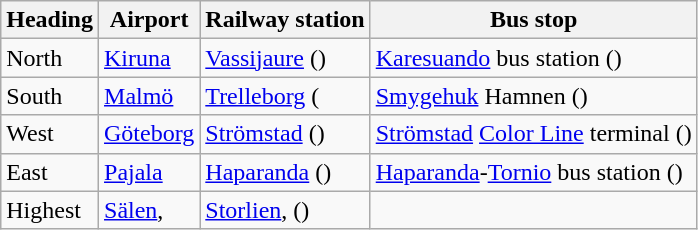<table class="wikitable">
<tr>
<th>Heading</th>
<th>Airport</th>
<th>Railway station</th>
<th>Bus stop</th>
</tr>
<tr class="vcard">
<td>North</td>
<td><a href='#'>Kiruna</a></td>
<td><a href='#'>Vassijaure</a> ()</td>
<td><a href='#'>Karesuando</a> bus station ()</td>
</tr>
<tr class="vcard">
<td>South</td>
<td><a href='#'>Malmö</a></td>
<td><a href='#'>Trelleborg</a> (</td>
<td><a href='#'>Smygehuk</a> Hamnen ()</td>
</tr>
<tr class="vcard">
<td>West</td>
<td><a href='#'>Göteborg</a></td>
<td><a href='#'>Strömstad</a>  ()</td>
<td><a href='#'>Strömstad</a> <a href='#'>Color Line</a> terminal ()</td>
</tr>
<tr class="vcard">
<td>East</td>
<td><a href='#'>Pajala</a></td>
<td><a href='#'>Haparanda</a> ()</td>
<td><a href='#'>Haparanda</a>-<a href='#'>Tornio</a> bus station ()</td>
</tr>
<tr>
<td>Highest</td>
<td><a href='#'>Sälen</a>, </td>
<td><a href='#'>Storlien</a>,  ()</td>
<td></td>
</tr>
</table>
